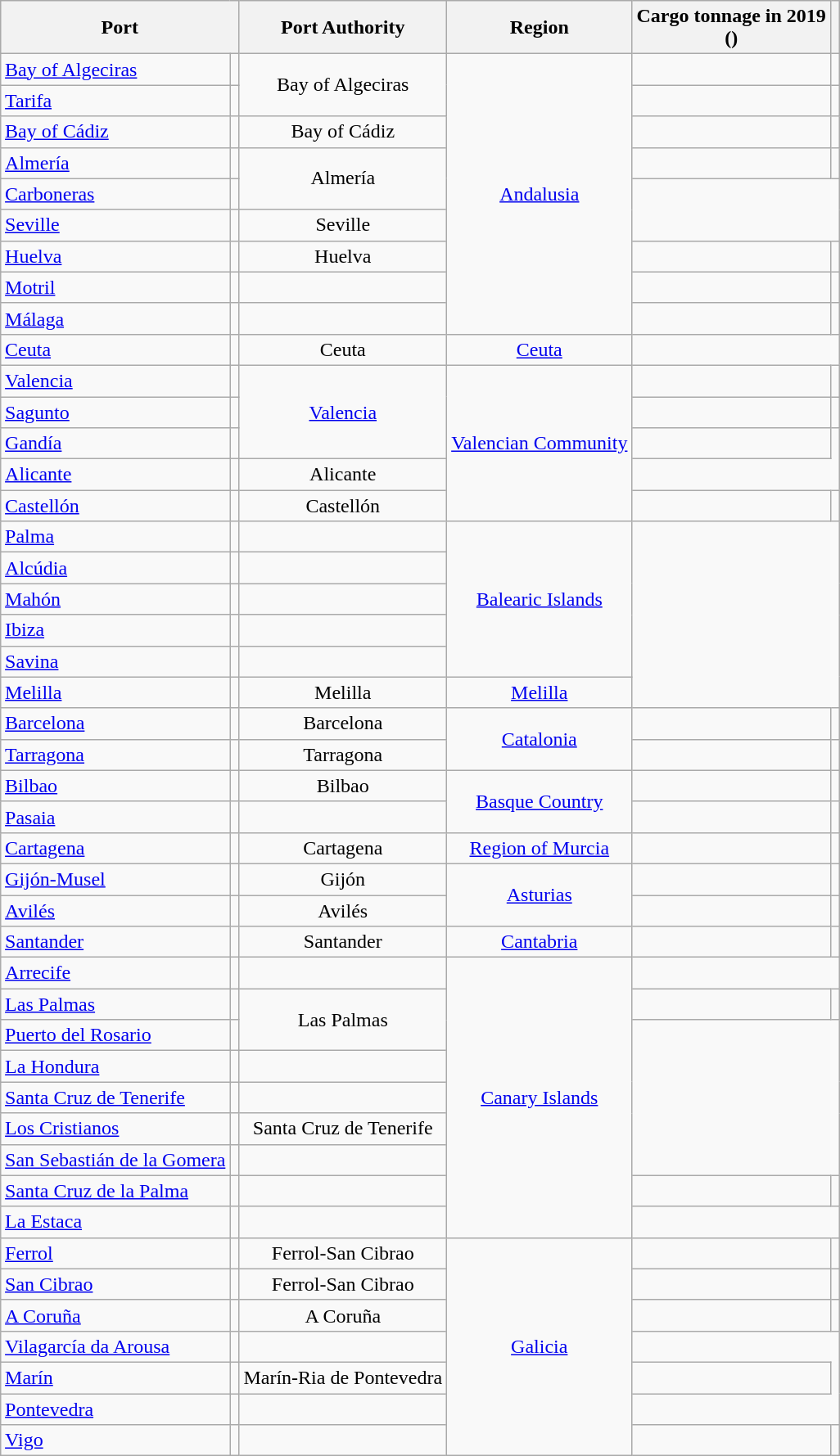<table class="wikitable sortable" style="margin:1em auto;">
<tr>
<th colspan = 2>Port</th>
<th>Port Authority</th>
<th>Region</th>
<th>Cargo tonnage in 2019<br>()</th>
<th></th>
</tr>
<tr>
<td><a href='#'>Bay of Algeciras</a></td>
<td></td>
<td align = center rowspan = 2>Bay of Algeciras</td>
<td align = center rowspan = 9><a href='#'>Andalusia</a></td>
<td align="right"></td>
<td align="center"></td>
</tr>
<tr>
<td><a href='#'>Tarifa</a></td>
<td></td>
<td></td>
<td></td>
</tr>
<tr>
<td><a href='#'>Bay of Cádiz</a></td>
<td></td>
<td align = center>Bay of Cádiz</td>
<td align="right"></td>
<td align="center"></td>
</tr>
<tr>
<td><a href='#'>Almería</a></td>
<td></td>
<td rowspan = 2 align = center>Almería</td>
<td align="right"></td>
<td align="center"></td>
</tr>
<tr>
<td><a href='#'>Carboneras</a></td>
<td></td>
</tr>
<tr>
<td><a href='#'>Seville</a></td>
<td></td>
<td align = center>Seville</td>
</tr>
<tr>
<td><a href='#'>Huelva</a></td>
<td></td>
<td align="center">Huelva</td>
<td align="right"></td>
<td align="center"></td>
</tr>
<tr>
<td><a href='#'>Motril</a></td>
<td></td>
<td></td>
<td align="right"></td>
<td align="center"></td>
</tr>
<tr>
<td><a href='#'>Málaga</a></td>
<td></td>
<td></td>
<td align="right"></td>
<td align="center"></td>
</tr>
<tr>
<td><a href='#'>Ceuta</a></td>
<td></td>
<td align = center>Ceuta</td>
<td align = center><a href='#'>Ceuta</a></td>
</tr>
<tr>
<td><a href='#'>Valencia</a></td>
<td></td>
<td align = center rowspan = 3><a href='#'>Valencia</a></td>
<td align = center rowspan = 5><a href='#'>Valencian Community</a></td>
<td align="right"> </td>
<td align="center"></td>
</tr>
<tr>
<td><a href='#'>Sagunto</a></td>
<td></td>
<td align="right"> </td>
<td align="center"></td>
</tr>
<tr>
<td><a href='#'>Gandía</a></td>
<td></td>
<td></td>
</tr>
<tr>
<td><a href='#'>Alicante</a></td>
<td></td>
<td align = center>Alicante</td>
</tr>
<tr>
<td><a href='#'>Castellón</a></td>
<td></td>
<td align = center>Castellón</td>
<td align="right"> </td>
<td align="center"></td>
</tr>
<tr>
<td><a href='#'>Palma</a></td>
<td></td>
<td></td>
<td rowspan = 5 align = center><a href='#'>Balearic Islands</a></td>
</tr>
<tr>
<td><a href='#'>Alcúdia</a></td>
<td></td>
<td></td>
</tr>
<tr>
<td><a href='#'>Mahón</a></td>
<td></td>
<td></td>
</tr>
<tr>
<td><a href='#'>Ibiza</a></td>
<td></td>
<td></td>
</tr>
<tr>
<td><a href='#'>Savina</a></td>
<td></td>
<td></td>
</tr>
<tr>
<td><a href='#'>Melilla</a></td>
<td></td>
<td align = center>Melilla</td>
<td align = center><a href='#'>Melilla</a></td>
</tr>
<tr>
<td><a href='#'>Barcelona</a></td>
<td></td>
<td align = center>Barcelona</td>
<td rowspan = 2 align = center><a href='#'>Catalonia</a></td>
<td align="right"></td>
<td align="center"></td>
</tr>
<tr>
<td><a href='#'>Tarragona</a></td>
<td></td>
<td align = center>Tarragona</td>
<td align="right"></td>
<td align="center"></td>
</tr>
<tr>
<td><a href='#'>Bilbao</a></td>
<td></td>
<td align="center">Bilbao</td>
<td rowspan = 2 align = center><a href='#'>Basque Country</a></td>
<td align="right"></td>
<td align="center"></td>
</tr>
<tr>
<td><a href='#'>Pasaia</a></td>
<td></td>
<td></td>
<td align="right"></td>
<td align="center"></td>
</tr>
<tr>
<td><a href='#'>Cartagena</a></td>
<td></td>
<td align = center>Cartagena</td>
<td align = center><a href='#'>Region of Murcia</a></td>
<td align="right"></td>
<td align="center"></td>
</tr>
<tr>
<td><a href='#'>Gijón-Musel</a></td>
<td></td>
<td align="center">Gijón</td>
<td rowspan = 2 align = center><a href='#'>Asturias</a></td>
<td align="right"> </td>
<td align="center"></td>
</tr>
<tr>
<td><a href='#'>Avilés</a></td>
<td></td>
<td align="center">Avilés</td>
<td align="right"> </td>
<td align="center"></td>
</tr>
<tr>
<td><a href='#'>Santander</a></td>
<td></td>
<td align="center">Santander</td>
<td align = center><a href='#'>Cantabria</a></td>
<td align="right"> </td>
<td align="center"></td>
</tr>
<tr>
<td><a href='#'>Arrecife</a></td>
<td></td>
<td></td>
<td rowspan = 9 align = center><a href='#'>Canary Islands</a></td>
</tr>
<tr>
<td><a href='#'>Las Palmas</a></td>
<td></td>
<td rowspan = 2 align = center>Las Palmas</td>
<td align="right"></td>
<td align="center"></td>
</tr>
<tr>
<td><a href='#'>Puerto del Rosario</a></td>
<td></td>
</tr>
<tr>
<td><a href='#'>La Hondura</a></td>
<td></td>
<td></td>
</tr>
<tr>
<td><a href='#'>Santa Cruz de Tenerife</a></td>
<td></td>
<td></td>
</tr>
<tr>
<td><a href='#'>Los Cristianos</a></td>
<td></td>
<td align = center>Santa Cruz de Tenerife</td>
</tr>
<tr>
<td><a href='#'>San Sebastián de la Gomera</a></td>
<td></td>
<td></td>
</tr>
<tr>
<td><a href='#'>Santa Cruz de la Palma</a></td>
<td></td>
<td></td>
<td align="right"> </td>
<td align="center"></td>
</tr>
<tr>
<td><a href='#'>La Estaca</a></td>
<td></td>
<td></td>
</tr>
<tr>
<td><a href='#'>Ferrol</a></td>
<td></td>
<td align="center">Ferrol-San Cibrao</td>
<td rowspan = 7 align = center><a href='#'>Galicia</a></td>
<td align="right"></td>
<td align="center"></td>
</tr>
<tr>
<td><a href='#'>San Cibrao</a></td>
<td></td>
<td align="center">Ferrol-San Cibrao</td>
<td></td>
</tr>
<tr>
<td><a href='#'>A Coruña</a></td>
<td></td>
<td align="center">A Coruña</td>
<td align="right"></td>
<td align="center"></td>
</tr>
<tr>
<td><a href='#'>Vilagarcía da Arousa</a></td>
<td></td>
<td></td>
</tr>
<tr>
<td><a href='#'>Marín</a></td>
<td></td>
<td align="center">Marín-Ria de Pontevedra</td>
<td></td>
</tr>
<tr>
<td><a href='#'>Pontevedra</a></td>
<td></td>
<td></td>
</tr>
<tr>
<td><a href='#'>Vigo</a></td>
<td></td>
<td></td>
<td align="right"> </td>
<td align="center"></td>
</tr>
</table>
